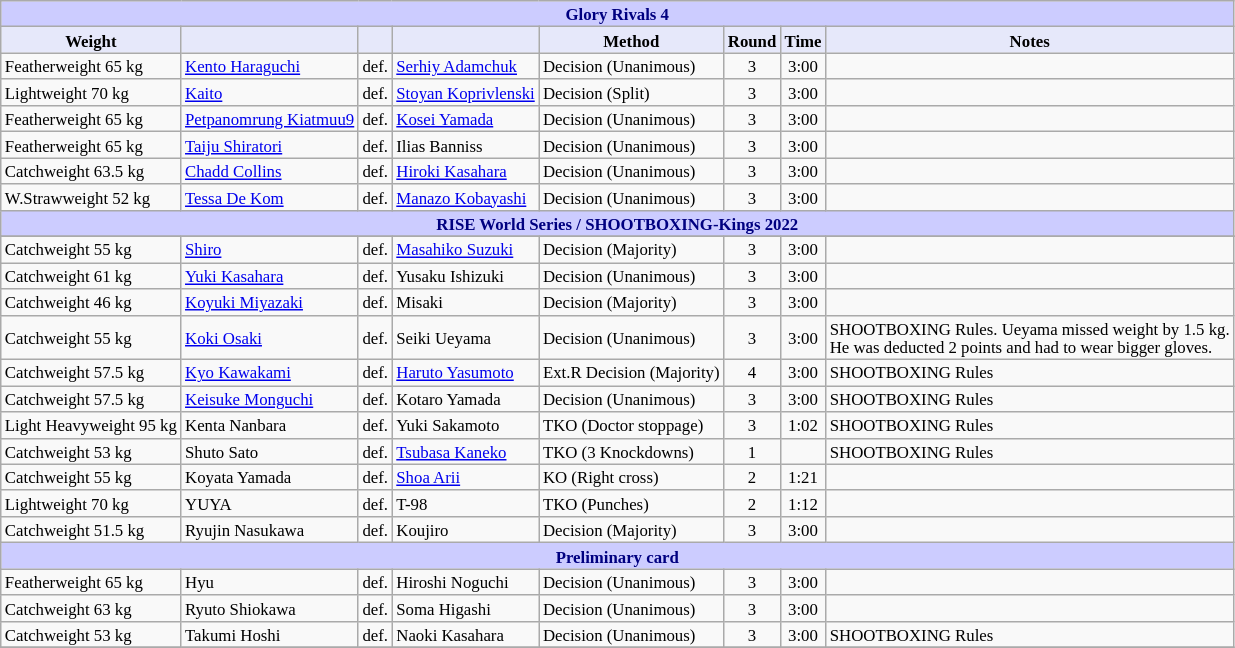<table class="wikitable" style="font-size: 70%;">
<tr>
<th colspan="8" style="background-color: #ccf; color: #000080; text-align: center;"><strong>Glory Rivals 4</strong></th>
</tr>
<tr>
<th colspan="1" style="background-color: #E6E8FA; color: #000000; text-align: center;">Weight</th>
<th colspan="1" style="background-color: #E6E8FA; color: #000000; text-align: center;"></th>
<th colspan="1" style="background-color: #E6E8FA; color: #000000; text-align: center;"></th>
<th colspan="1" style="background-color: #E6E8FA; color: #000000; text-align: center;"></th>
<th colspan="1" style="background-color: #E6E8FA; color: #000000; text-align: center;">Method</th>
<th colspan="1" style="background-color: #E6E8FA; color: #000000; text-align: center;">Round</th>
<th colspan="1" style="background-color: #E6E8FA; color: #000000; text-align: center;">Time</th>
<th colspan="1" style="background-color: #E6E8FA; color: #000000; text-align: center;">Notes</th>
</tr>
<tr>
<td>Featherweight 65 kg</td>
<td> <a href='#'>Kento Haraguchi</a></td>
<td align=center>def.</td>
<td> <a href='#'>Serhiy Adamchuk</a></td>
<td>Decision (Unanimous)</td>
<td align=center>3</td>
<td align=center>3:00</td>
<td></td>
</tr>
<tr>
<td>Lightweight 70 kg</td>
<td> <a href='#'>Kaito</a></td>
<td align=center>def.</td>
<td> <a href='#'>Stoyan Koprivlenski</a></td>
<td>Decision (Split)</td>
<td align=center>3</td>
<td align=center>3:00</td>
<td></td>
</tr>
<tr>
<td>Featherweight 65 kg</td>
<td> <a href='#'>Petpanomrung Kiatmuu9</a></td>
<td align=center>def.</td>
<td> <a href='#'>Kosei Yamada</a></td>
<td>Decision (Unanimous)</td>
<td align=center>3</td>
<td align=center>3:00</td>
<td></td>
</tr>
<tr>
<td>Featherweight 65 kg</td>
<td> <a href='#'>Taiju Shiratori</a></td>
<td align=center>def.</td>
<td> Ilias Banniss</td>
<td>Decision (Unanimous)</td>
<td align=center>3</td>
<td align=center>3:00</td>
<td></td>
</tr>
<tr>
<td>Catchweight 63.5 kg</td>
<td> <a href='#'>Chadd Collins</a></td>
<td align=center>def.</td>
<td> <a href='#'>Hiroki Kasahara</a></td>
<td>Decision (Unanimous)</td>
<td align=center>3</td>
<td align=center>3:00</td>
</tr>
<tr>
<td>W.Strawweight 52 kg</td>
<td> <a href='#'>Tessa De Kom</a></td>
<td align=center>def.</td>
<td> <a href='#'>Manazo Kobayashi</a></td>
<td>Decision (Unanimous)</td>
<td align=center>3</td>
<td align=center>3:00</td>
<td></td>
</tr>
<tr>
<th colspan="8" style="background-color: #ccf; color: #000080; text-align: center;"><strong>RISE World Series / SHOOTBOXING-Kings 2022</strong></th>
</tr>
<tr>
</tr>
<tr>
<td>Catchweight 55 kg</td>
<td> <a href='#'>Shiro</a></td>
<td align=center>def.</td>
<td> <a href='#'>Masahiko Suzuki</a></td>
<td>Decision (Majority)</td>
<td align=center>3</td>
<td align=center>3:00</td>
<td></td>
</tr>
<tr>
<td>Catchweight 61 kg</td>
<td> <a href='#'>Yuki Kasahara</a></td>
<td align=center>def.</td>
<td> Yusaku Ishizuki</td>
<td>Decision (Unanimous)</td>
<td align=center>3</td>
<td align=center>3:00</td>
<td></td>
</tr>
<tr>
<td>Catchweight 46 kg</td>
<td> <a href='#'>Koyuki Miyazaki</a></td>
<td align=center>def.</td>
<td> Misaki</td>
<td>Decision (Majority)</td>
<td align=center>3</td>
<td align=center>3:00</td>
<td></td>
</tr>
<tr>
<td>Catchweight 55 kg</td>
<td> <a href='#'>Koki Osaki</a></td>
<td align=center>def.</td>
<td> Seiki Ueyama</td>
<td>Decision (Unanimous)</td>
<td align=center>3</td>
<td align=center>3:00</td>
<td>SHOOTBOXING Rules. Ueyama missed weight by 1.5 kg.<br> He was deducted 2 points and had to wear bigger gloves.</td>
</tr>
<tr>
<td>Catchweight 57.5 kg</td>
<td> <a href='#'>Kyo Kawakami</a></td>
<td align=center>def.</td>
<td> <a href='#'>Haruto Yasumoto</a></td>
<td>Ext.R Decision (Majority)</td>
<td align=center>4</td>
<td align=center>3:00</td>
<td>SHOOTBOXING Rules</td>
</tr>
<tr>
<td>Catchweight 57.5 kg</td>
<td> <a href='#'>Keisuke Monguchi</a></td>
<td align=center>def.</td>
<td> Kotaro Yamada</td>
<td>Decision (Unanimous)</td>
<td align=center>3</td>
<td align=center>3:00</td>
<td>SHOOTBOXING Rules</td>
</tr>
<tr>
<td>Light Heavyweight 95 kg</td>
<td> Kenta Nanbara</td>
<td align=center>def.</td>
<td> Yuki Sakamoto</td>
<td>TKO (Doctor stoppage)</td>
<td align=center>3</td>
<td align=center>1:02</td>
<td>SHOOTBOXING Rules</td>
</tr>
<tr>
<td>Catchweight 53 kg</td>
<td> Shuto Sato</td>
<td align=center>def.</td>
<td> <a href='#'>Tsubasa Kaneko</a></td>
<td>TKO (3 Knockdowns)</td>
<td align=center>1</td>
<td align=center></td>
<td>SHOOTBOXING Rules</td>
</tr>
<tr>
<td>Catchweight 55 kg</td>
<td> Koyata Yamada</td>
<td align=center>def.</td>
<td> <a href='#'>Shoa Arii</a></td>
<td>KO (Right cross)</td>
<td align=center>2</td>
<td align=center>1:21</td>
<td></td>
</tr>
<tr>
<td>Lightweight 70 kg</td>
<td> YUYA</td>
<td align=center>def.</td>
<td> T-98</td>
<td>TKO (Punches)</td>
<td align=center>2</td>
<td align=center>1:12</td>
<td></td>
</tr>
<tr>
<td>Catchweight 51.5 kg</td>
<td> Ryujin Nasukawa</td>
<td align=center>def.</td>
<td> Koujiro</td>
<td>Decision (Majority)</td>
<td align=center>3</td>
<td align=center>3:00</td>
<td></td>
</tr>
<tr>
<th colspan="8" style="background-color: #ccf; color: #000080; text-align: center;"><strong>Preliminary card</strong></th>
</tr>
<tr>
<td>Featherweight 65 kg</td>
<td> Hyu</td>
<td align=center>def.</td>
<td> Hiroshi Noguchi</td>
<td>Decision (Unanimous)</td>
<td align=center>3</td>
<td align=center>3:00</td>
<td></td>
</tr>
<tr>
<td>Catchweight 63 kg</td>
<td> Ryuto Shiokawa</td>
<td align=center>def.</td>
<td> Soma Higashi</td>
<td>Decision (Unanimous)</td>
<td align=center>3</td>
<td align=center>3:00</td>
<td></td>
</tr>
<tr>
<td>Catchweight 53 kg</td>
<td> Takumi Hoshi</td>
<td align=center>def.</td>
<td> Naoki Kasahara</td>
<td>Decision (Unanimous)</td>
<td align=center>3</td>
<td align=center>3:00</td>
<td>SHOOTBOXING Rules</td>
</tr>
<tr>
</tr>
</table>
